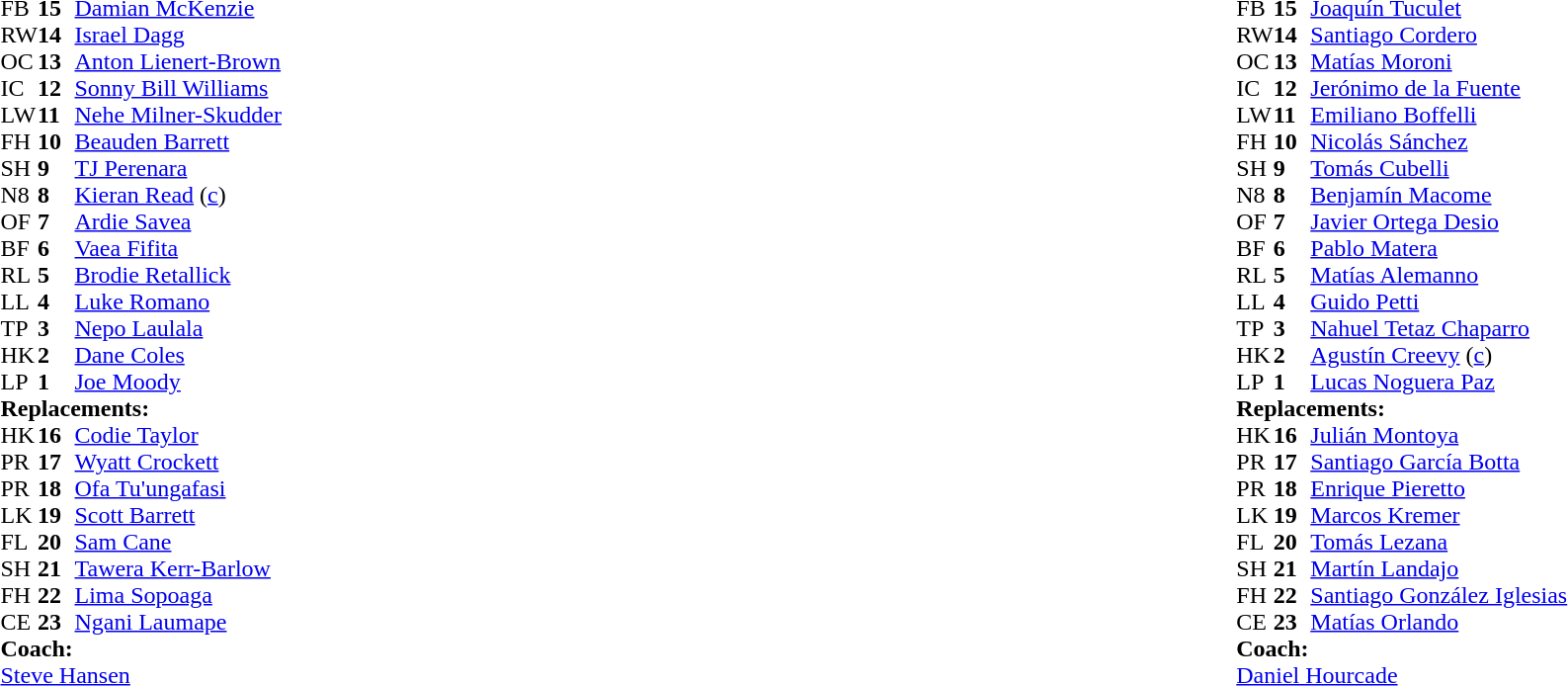<table style="width:100%;">
<tr>
<td style="vertical-align:top; width:50%"><br><table cellspacing="0" cellpadding="0">
<tr>
<th width="25"></th>
<th width="25"></th>
</tr>
<tr>
<td>FB</td>
<td><strong>15</strong></td>
<td><a href='#'>Damian McKenzie</a></td>
</tr>
<tr>
<td>RW</td>
<td><strong>14</strong></td>
<td><a href='#'>Israel Dagg</a></td>
<td></td>
<td></td>
</tr>
<tr>
<td>OC</td>
<td><strong>13</strong></td>
<td><a href='#'>Anton Lienert-Brown</a></td>
</tr>
<tr>
<td>IC</td>
<td><strong>12</strong></td>
<td><a href='#'>Sonny Bill Williams</a></td>
<td></td>
<td></td>
</tr>
<tr>
<td>LW</td>
<td><strong>11</strong></td>
<td><a href='#'>Nehe Milner-Skudder</a></td>
</tr>
<tr>
<td>FH</td>
<td><strong>10</strong></td>
<td><a href='#'>Beauden Barrett</a></td>
<td></td>
</tr>
<tr>
<td>SH</td>
<td><strong>9</strong></td>
<td><a href='#'>TJ Perenara</a></td>
<td></td>
<td></td>
</tr>
<tr>
<td>N8</td>
<td><strong>8</strong></td>
<td><a href='#'>Kieran Read</a> (<a href='#'>c</a>)</td>
</tr>
<tr>
<td>OF</td>
<td><strong>7</strong></td>
<td><a href='#'>Ardie Savea</a></td>
<td></td>
<td></td>
</tr>
<tr>
<td>BF</td>
<td><strong>6</strong></td>
<td><a href='#'>Vaea Fifita</a></td>
</tr>
<tr>
<td>RL</td>
<td><strong>5</strong></td>
<td><a href='#'>Brodie Retallick</a></td>
</tr>
<tr>
<td>LL</td>
<td><strong>4</strong></td>
<td><a href='#'>Luke Romano</a></td>
<td></td>
<td></td>
</tr>
<tr>
<td>TP</td>
<td><strong>3</strong></td>
<td><a href='#'>Nepo Laulala</a></td>
<td></td>
<td></td>
</tr>
<tr>
<td>HK</td>
<td><strong>2</strong></td>
<td><a href='#'>Dane Coles</a></td>
<td></td>
<td></td>
</tr>
<tr>
<td>LP</td>
<td><strong>1</strong></td>
<td><a href='#'>Joe Moody</a></td>
<td></td>
<td></td>
</tr>
<tr>
<td colspan="3"><strong>Replacements:</strong></td>
</tr>
<tr>
<td>HK</td>
<td><strong>16</strong></td>
<td><a href='#'>Codie Taylor</a></td>
<td></td>
<td></td>
</tr>
<tr>
<td>PR</td>
<td><strong>17</strong></td>
<td><a href='#'>Wyatt Crockett</a></td>
<td></td>
<td></td>
</tr>
<tr>
<td>PR</td>
<td><strong>18</strong></td>
<td><a href='#'>Ofa Tu'ungafasi</a></td>
<td></td>
<td></td>
</tr>
<tr>
<td>LK</td>
<td><strong>19</strong></td>
<td><a href='#'>Scott Barrett</a></td>
<td></td>
<td></td>
</tr>
<tr>
<td>FL</td>
<td><strong>20</strong></td>
<td><a href='#'>Sam Cane</a></td>
<td></td>
<td></td>
</tr>
<tr>
<td>SH</td>
<td><strong>21</strong></td>
<td><a href='#'>Tawera Kerr-Barlow</a></td>
<td></td>
<td></td>
</tr>
<tr>
<td>FH</td>
<td><strong>22</strong></td>
<td><a href='#'>Lima Sopoaga</a></td>
<td></td>
<td></td>
</tr>
<tr>
<td>CE</td>
<td><strong>23</strong></td>
<td><a href='#'>Ngani Laumape</a></td>
<td></td>
<td></td>
</tr>
<tr>
<td colspan="3"><strong>Coach:</strong></td>
</tr>
<tr>
<td colspan="4"> <a href='#'>Steve Hansen</a></td>
</tr>
</table>
</td>
<td style="vertical-align:top"></td>
<td style="vertical-align:top; width:50%"><br><table cellspacing="0" cellpadding="0" style="margin:auto">
<tr>
<th width="25"></th>
<th width="25"></th>
</tr>
<tr>
<td>FB</td>
<td><strong>15</strong></td>
<td><a href='#'>Joaquín Tuculet</a></td>
</tr>
<tr>
<td>RW</td>
<td><strong>14</strong></td>
<td><a href='#'>Santiago Cordero</a></td>
<td></td>
<td></td>
<td></td>
<td></td>
</tr>
<tr>
<td>OC</td>
<td><strong>13</strong></td>
<td><a href='#'>Matías Moroni</a></td>
<td></td>
<td></td>
<td></td>
</tr>
<tr>
<td>IC</td>
<td><strong>12</strong></td>
<td><a href='#'>Jerónimo de la Fuente</a></td>
<td></td>
<td></td>
</tr>
<tr>
<td>LW</td>
<td><strong>11</strong></td>
<td><a href='#'>Emiliano Boffelli</a></td>
</tr>
<tr>
<td>FH</td>
<td><strong>10</strong></td>
<td><a href='#'>Nicolás Sánchez</a></td>
</tr>
<tr>
<td>SH</td>
<td><strong>9</strong></td>
<td><a href='#'>Tomás Cubelli</a></td>
<td></td>
<td></td>
</tr>
<tr>
<td>N8</td>
<td><strong>8</strong></td>
<td><a href='#'>Benjamín Macome</a></td>
<td></td>
<td></td>
</tr>
<tr>
<td>OF</td>
<td><strong>7</strong></td>
<td><a href='#'>Javier Ortega Desio</a></td>
</tr>
<tr>
<td>BF</td>
<td><strong>6</strong></td>
<td><a href='#'>Pablo Matera</a></td>
</tr>
<tr>
<td>RL</td>
<td><strong>5</strong></td>
<td><a href='#'>Matías Alemanno</a></td>
<td></td>
<td></td>
</tr>
<tr>
<td>LL</td>
<td><strong>4</strong></td>
<td><a href='#'>Guido Petti</a></td>
</tr>
<tr>
<td>TP</td>
<td><strong>3</strong></td>
<td><a href='#'>Nahuel Tetaz Chaparro</a></td>
<td></td>
<td></td>
</tr>
<tr>
<td>HK</td>
<td><strong>2</strong></td>
<td><a href='#'>Agustín Creevy</a> (<a href='#'>c</a>)</td>
<td></td>
<td></td>
</tr>
<tr>
<td>LP</td>
<td><strong>1</strong></td>
<td><a href='#'>Lucas Noguera Paz</a></td>
<td></td>
<td></td>
</tr>
<tr>
<td colspan="3"><strong>Replacements:</strong></td>
</tr>
<tr>
<td>HK</td>
<td><strong>16</strong></td>
<td><a href='#'>Julián Montoya</a></td>
<td></td>
<td></td>
</tr>
<tr>
<td>PR</td>
<td><strong>17</strong></td>
<td><a href='#'>Santiago García Botta</a></td>
<td></td>
<td></td>
</tr>
<tr>
<td>PR</td>
<td><strong>18</strong></td>
<td><a href='#'>Enrique Pieretto</a></td>
<td></td>
<td></td>
</tr>
<tr>
<td>LK</td>
<td><strong>19</strong></td>
<td><a href='#'>Marcos Kremer</a></td>
<td></td>
<td></td>
</tr>
<tr>
<td>FL</td>
<td><strong>20</strong></td>
<td><a href='#'>Tomás Lezana</a></td>
<td></td>
<td></td>
</tr>
<tr>
<td>SH</td>
<td><strong>21</strong></td>
<td><a href='#'>Martín Landajo</a></td>
<td></td>
<td></td>
</tr>
<tr>
<td>FH</td>
<td><strong>22</strong></td>
<td><a href='#'>Santiago González Iglesias</a></td>
<td></td>
<td></td>
</tr>
<tr>
<td>CE</td>
<td><strong>23</strong></td>
<td><a href='#'>Matías Orlando</a></td>
<td></td>
<td></td>
<td></td>
<td></td>
</tr>
<tr>
<td colspan="3"><strong>Coach:</strong></td>
</tr>
<tr>
<td colspan="4"> <a href='#'>Daniel Hourcade</a></td>
</tr>
</table>
</td>
</tr>
</table>
